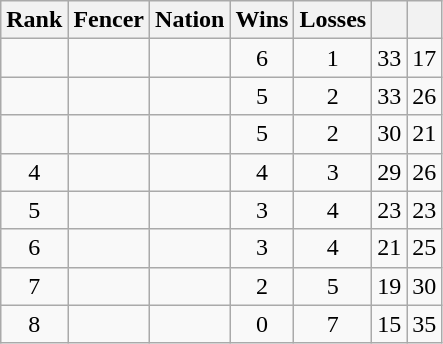<table class="wikitable sortable" style="text-align:center">
<tr>
<th>Rank</th>
<th>Fencer</th>
<th>Nation</th>
<th>Wins</th>
<th>Losses</th>
<th></th>
<th></th>
</tr>
<tr>
<td></td>
<td align=left></td>
<td align=left></td>
<td>6</td>
<td>1</td>
<td>33</td>
<td>17</td>
</tr>
<tr>
<td></td>
<td align=left></td>
<td align=left></td>
<td>5</td>
<td>2</td>
<td>33</td>
<td>26</td>
</tr>
<tr>
<td></td>
<td align=left></td>
<td align=left></td>
<td>5</td>
<td>2</td>
<td>30</td>
<td>21</td>
</tr>
<tr>
<td>4</td>
<td align=left></td>
<td align=left></td>
<td>4</td>
<td>3</td>
<td>29</td>
<td>26</td>
</tr>
<tr>
<td>5</td>
<td align=left></td>
<td align=left></td>
<td>3</td>
<td>4</td>
<td>23</td>
<td>23</td>
</tr>
<tr>
<td>6</td>
<td align=left></td>
<td align=left></td>
<td>3</td>
<td>4</td>
<td>21</td>
<td>25</td>
</tr>
<tr>
<td>7</td>
<td align=left></td>
<td align=left></td>
<td>2</td>
<td>5</td>
<td>19</td>
<td>30</td>
</tr>
<tr>
<td>8</td>
<td align=left></td>
<td align=left></td>
<td>0</td>
<td>7</td>
<td>15</td>
<td>35</td>
</tr>
</table>
